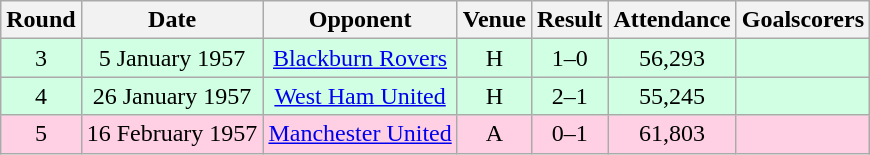<table class="wikitable" style="text-align:center">
<tr>
<th>Round</th>
<th>Date</th>
<th>Opponent</th>
<th>Venue</th>
<th>Result</th>
<th>Attendance</th>
<th>Goalscorers</th>
</tr>
<tr style="background-color: #d0ffe3;">
<td>3</td>
<td>5 January 1957</td>
<td><a href='#'>Blackburn Rovers</a></td>
<td>H</td>
<td>1–0</td>
<td>56,293</td>
<td></td>
</tr>
<tr style="background-color: #d0ffe3;">
<td>4</td>
<td>26 January 1957</td>
<td><a href='#'>West Ham United</a></td>
<td>H</td>
<td>2–1</td>
<td>55,245</td>
<td></td>
</tr>
<tr style="background-color: #ffd0e3;">
<td>5</td>
<td>16 February 1957</td>
<td><a href='#'>Manchester United</a></td>
<td>A</td>
<td>0–1</td>
<td>61,803</td>
<td></td>
</tr>
</table>
